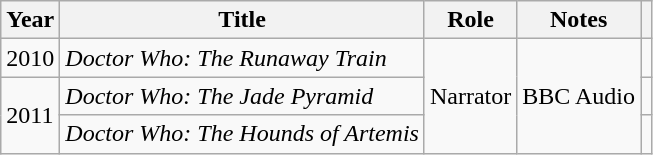<table class="wikitable sortable">
<tr>
<th>Year</th>
<th>Title</th>
<th>Role</th>
<th class="unsortable">Notes</th>
<th class="unsortable"></th>
</tr>
<tr>
<td>2010</td>
<td><em>Doctor Who: The Runaway Train</em></td>
<td rowspan="3">Narrator</td>
<td rowspan="3">BBC Audio</td>
<td></td>
</tr>
<tr>
<td rowspan="2">2011</td>
<td><em>Doctor Who: The Jade Pyramid</em></td>
<td></td>
</tr>
<tr>
<td><em>Doctor Who: The Hounds of Artemis</em></td>
<td></td>
</tr>
</table>
